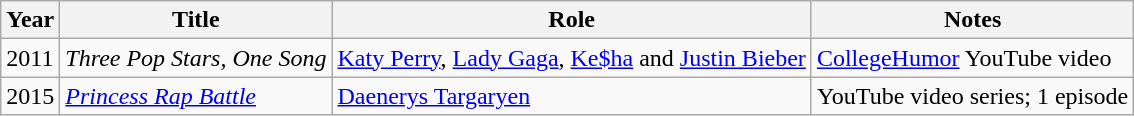<table class="wikitable sortable">
<tr>
<th>Year</th>
<th>Title</th>
<th>Role</th>
<th class="unsortable">Notes</th>
</tr>
<tr>
<td>2011</td>
<td><em>Three Pop Stars, One Song</em></td>
<td><a href='#'>Katy Perry</a>, <a href='#'>Lady Gaga</a>, <a href='#'>Ke$ha</a> and <a href='#'>Justin Bieber</a></td>
<td><a href='#'>CollegeHumor</a> YouTube video</td>
</tr>
<tr>
<td>2015</td>
<td><em><a href='#'>Princess Rap Battle</a></em></td>
<td><a href='#'>Daenerys Targaryen</a></td>
<td>YouTube video series; 1 episode</td>
</tr>
</table>
